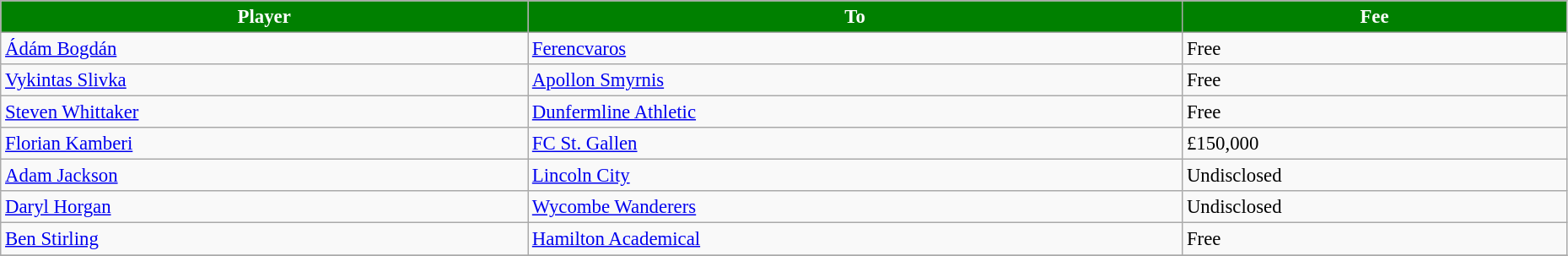<table class="wikitable" style="text-align:center; font-size:95%;width:98%; text-align:left">
<tr>
<th style="background:#008000; color:white;">Player</th>
<th style="background:#008000; color:white;">To</th>
<th style="background:#008000; color:white;">Fee</th>
</tr>
<tr>
<td> <a href='#'>Ádám Bogdán</a></td>
<td> <a href='#'>Ferencvaros</a></td>
<td>Free</td>
</tr>
<tr>
<td> <a href='#'>Vykintas Slivka</a></td>
<td> <a href='#'>Apollon Smyrnis</a></td>
<td>Free</td>
</tr>
<tr>
<td> <a href='#'>Steven Whittaker</a></td>
<td> <a href='#'>Dunfermline Athletic</a></td>
<td>Free</td>
</tr>
<tr>
<td> <a href='#'>Florian Kamberi</a></td>
<td> <a href='#'>FC St. Gallen</a></td>
<td>£150,000</td>
</tr>
<tr>
<td> <a href='#'>Adam Jackson</a></td>
<td> <a href='#'>Lincoln City</a></td>
<td>Undisclosed</td>
</tr>
<tr>
<td> <a href='#'>Daryl Horgan</a></td>
<td> <a href='#'>Wycombe Wanderers</a></td>
<td>Undisclosed</td>
</tr>
<tr>
<td> <a href='#'>Ben Stirling</a></td>
<td> <a href='#'>Hamilton Academical</a></td>
<td>Free</td>
</tr>
<tr>
</tr>
</table>
